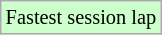<table class="wikitable sortable" style="font-size: 85%;">
<tr style="background:#ccffcc;">
<td>Fastest session lap</td>
</tr>
</table>
